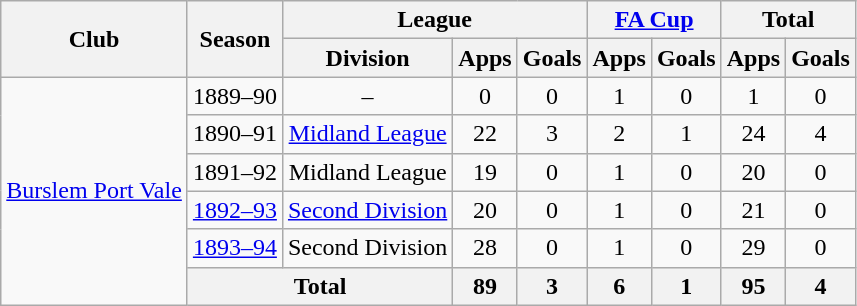<table class="wikitable" style="text-align:center">
<tr>
<th rowspan="2">Club</th>
<th rowspan="2">Season</th>
<th colspan="3">League</th>
<th colspan="2"><a href='#'>FA Cup</a></th>
<th colspan="2">Total</th>
</tr>
<tr>
<th>Division</th>
<th>Apps</th>
<th>Goals</th>
<th>Apps</th>
<th>Goals</th>
<th>Apps</th>
<th>Goals</th>
</tr>
<tr>
<td rowspan="6"><a href='#'>Burslem Port Vale</a></td>
<td>1889–90</td>
<td>–</td>
<td>0</td>
<td>0</td>
<td>1</td>
<td>0</td>
<td>1</td>
<td>0</td>
</tr>
<tr>
<td>1890–91</td>
<td><a href='#'>Midland League</a></td>
<td>22</td>
<td>3</td>
<td>2</td>
<td>1</td>
<td>24</td>
<td>4</td>
</tr>
<tr>
<td>1891–92</td>
<td>Midland League</td>
<td>19</td>
<td>0</td>
<td>1</td>
<td>0</td>
<td>20</td>
<td>0</td>
</tr>
<tr>
<td><a href='#'>1892–93</a></td>
<td><a href='#'>Second Division</a></td>
<td>20</td>
<td>0</td>
<td>1</td>
<td>0</td>
<td>21</td>
<td>0</td>
</tr>
<tr>
<td><a href='#'>1893–94</a></td>
<td>Second Division</td>
<td>28</td>
<td>0</td>
<td>1</td>
<td>0</td>
<td>29</td>
<td>0</td>
</tr>
<tr>
<th colspan="2">Total</th>
<th>89</th>
<th>3</th>
<th>6</th>
<th>1</th>
<th>95</th>
<th>4</th>
</tr>
</table>
